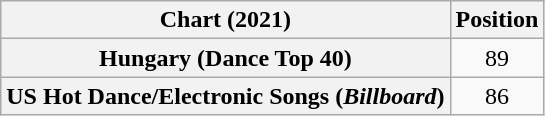<table class="wikitable sortable plainrowheaders" style="text-align:center">
<tr>
<th>Chart (2021)</th>
<th>Position</th>
</tr>
<tr>
<th scope="row">Hungary (Dance Top 40)</th>
<td>89</td>
</tr>
<tr>
<th scope="row">US Hot Dance/Electronic Songs (<em>Billboard</em>)</th>
<td>86</td>
</tr>
</table>
